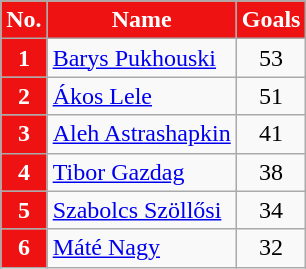<table class="wikitable" style="text-align:center;">
<tr>
</tr>
<tr>
<th style="color:#FFFFFF; background:#ee1212">No.</th>
<th style="color:#FFFFFF; background:#ee1212">Name</th>
<th style="color:#FFFFFF; background:#ee1212">Goals</th>
</tr>
<tr>
<th style="color:#FFFFFF; background:#ee1212">1</th>
<td align="left"> <a href='#'>Barys Pukhouski</a></td>
<td>53</td>
</tr>
<tr>
<th style="color:#FFFFFF; background:#ee1212">2</th>
<td align="left"> <a href='#'>Ákos Lele</a></td>
<td>51</td>
</tr>
<tr>
<th style="color:#FFFFFF; background:#ee1212">3</th>
<td align="left"> <a href='#'>Aleh Astrashapkin</a></td>
<td>41</td>
</tr>
<tr>
<th style="color:#FFFFFF; background:#ee1212">4</th>
<td align="left"> <a href='#'>Tibor Gazdag</a></td>
<td>38</td>
</tr>
<tr>
<th style="color:#FFFFFF; background:#ee1212">5</th>
<td align="left"> <a href='#'>Szabolcs Szöllősi</a></td>
<td>34</td>
</tr>
<tr>
<th style="color:#FFFFFF; background:#ee1212">6</th>
<td align="left"> <a href='#'>Máté Nagy</a></td>
<td>32</td>
</tr>
</table>
